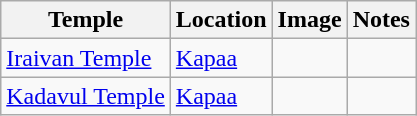<table class="wikitable sortable" id="tableTempleWikiHI">
<tr>
<th>Temple</th>
<th>Location</th>
<th>Image</th>
<th>Notes</th>
</tr>
<tr>
<td><a href='#'>Iraivan Temple</a></td>
<td><a href='#'>Kapaa</a></td>
<td></td>
<td></td>
</tr>
<tr>
<td><a href='#'>Kadavul Temple</a></td>
<td><a href='#'>Kapaa</a></td>
<td></td>
<td></td>
</tr>
</table>
